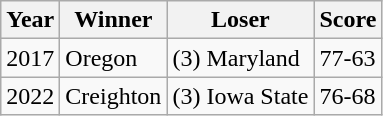<table class="wikitable">
<tr>
<th>Year</th>
<th>Winner</th>
<th>Loser</th>
<th>Score</th>
</tr>
<tr>
<td>2017</td>
<td>Oregon</td>
<td>(3) Maryland</td>
<td>77-63</td>
</tr>
<tr>
<td>2022</td>
<td>Creighton</td>
<td>(3) Iowa State</td>
<td>76-68</td>
</tr>
</table>
